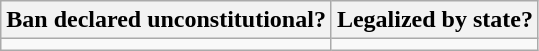<table class="wikitable">
<tr>
<th>Ban declared unconstitutional?</th>
<th>Legalized by state?</th>
</tr>
<tr>
<td></td>
<td></td>
</tr>
</table>
